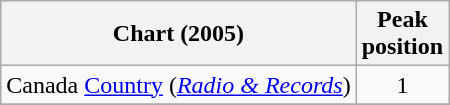<table class="wikitable sortable">
<tr>
<th align="left">Chart (2005)</th>
<th align="center">Peak<br>position</th>
</tr>
<tr>
<td align="left">Canada <a href='#'>Country</a> (<em><a href='#'>Radio & Records</a></em>)</td>
<td align="center">1</td>
</tr>
<tr>
</tr>
<tr>
</tr>
</table>
